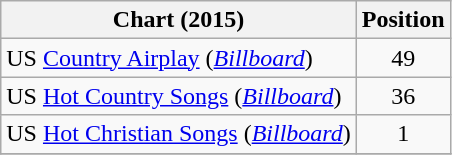<table class="wikitable sortable">
<tr>
<th scope="col">Chart (2015)</th>
<th scope="col">Position</th>
</tr>
<tr>
<td>US <a href='#'>Country Airplay</a> (<em><a href='#'>Billboard</a></em>)</td>
<td align="center">49</td>
</tr>
<tr>
<td>US <a href='#'>Hot Country Songs</a> (<em><a href='#'>Billboard</a></em>)</td>
<td align="center">36</td>
</tr>
<tr>
<td>US <a href='#'>Hot Christian Songs</a> (<em><a href='#'>Billboard</a></em>)</td>
<td align="center">1</td>
</tr>
<tr>
</tr>
</table>
